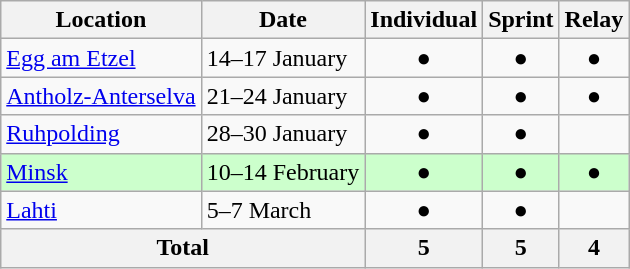<table class="wikitable" border="1">
<tr>
<th>Location</th>
<th>Date</th>
<th>Individual</th>
<th>Sprint</th>
<th>Relay</th>
</tr>
<tr align=center>
<td align=left> <a href='#'>Egg am Etzel</a></td>
<td align=left>14–17 January</td>
<td>●</td>
<td>●</td>
<td>●</td>
</tr>
<tr align=center>
<td align=left> <a href='#'>Antholz-Anterselva</a></td>
<td align=left>21–24 January</td>
<td>●</td>
<td>●</td>
<td>●</td>
</tr>
<tr align=center>
<td align=left> <a href='#'>Ruhpolding</a></td>
<td align=left>28–30 January</td>
<td>●</td>
<td>●</td>
<td></td>
</tr>
<tr align=center style="background:#ccffcc">
<td align=left> <a href='#'>Minsk</a></td>
<td align=left>10–14 February</td>
<td>●</td>
<td>●</td>
<td>●</td>
</tr>
<tr align=center>
<td align=left> <a href='#'>Lahti</a></td>
<td align=left>5–7 March</td>
<td>●</td>
<td>●</td>
<td></td>
</tr>
<tr align=center>
<th colspan="2">Total</th>
<th>5</th>
<th>5</th>
<th>4</th>
</tr>
</table>
